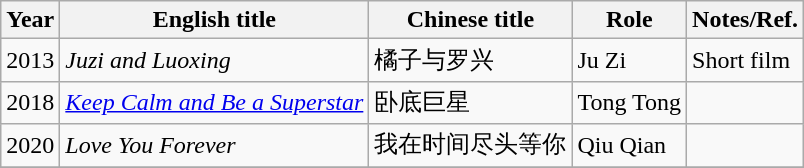<table class="wikitable sortable">
<tr>
<th>Year</th>
<th>English title</th>
<th>Chinese title</th>
<th>Role</th>
<th class="unsortable">Notes/Ref.</th>
</tr>
<tr>
<td>2013</td>
<td><em>Juzi and Luoxing</em></td>
<td>橘子与罗兴</td>
<td>Ju Zi</td>
<td>Short film</td>
</tr>
<tr>
<td>2018</td>
<td><em><a href='#'>Keep Calm and Be a Superstar</a></em></td>
<td>卧底巨星</td>
<td>Tong Tong</td>
<td></td>
</tr>
<tr>
<td>2020</td>
<td><em>Love You Forever </em></td>
<td>我在时间尽头等你</td>
<td>Qiu Qian</td>
<td></td>
</tr>
<tr>
</tr>
</table>
